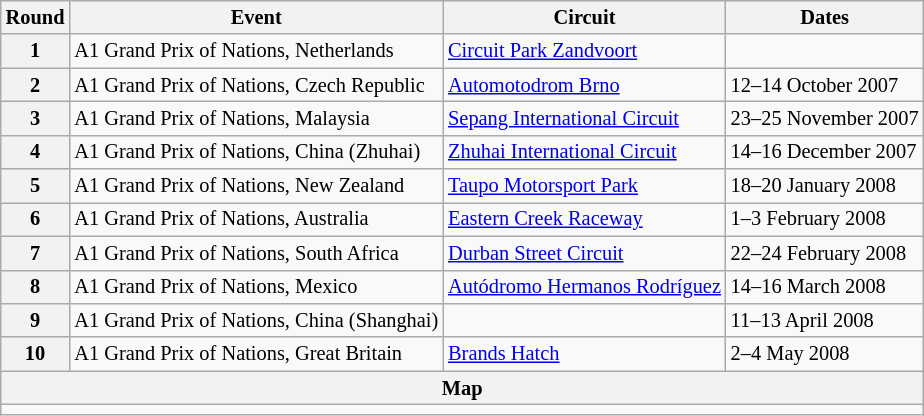<table class="wikitable" style="font-size: 85%;">
<tr>
<th>Round</th>
<th>Event</th>
<th>Circuit</th>
<th>Dates</th>
</tr>
<tr>
<th>1</th>
<td> A1 Grand Prix of Nations, Netherlands</td>
<td><a href='#'>Circuit Park Zandvoort</a></td>
<td></td>
</tr>
<tr>
<th>2</th>
<td> A1 Grand Prix of Nations, Czech Republic</td>
<td><a href='#'>Automotodrom Brno</a></td>
<td>12–14 October 2007</td>
</tr>
<tr>
<th>3</th>
<td> A1 Grand Prix of Nations, Malaysia</td>
<td><a href='#'>Sepang International Circuit</a></td>
<td>23–25 November 2007</td>
</tr>
<tr>
<th>4</th>
<td> A1 Grand Prix of Nations, China (Zhuhai)</td>
<td><a href='#'>Zhuhai International Circuit</a></td>
<td>14–16 December 2007</td>
</tr>
<tr>
<th>5</th>
<td> A1 Grand Prix of Nations, New Zealand</td>
<td><a href='#'>Taupo Motorsport Park</a></td>
<td>18–20 January 2008</td>
</tr>
<tr>
<th>6</th>
<td> A1 Grand Prix of Nations, Australia</td>
<td><a href='#'>Eastern Creek Raceway</a></td>
<td>1–3 February 2008</td>
</tr>
<tr>
<th>7</th>
<td> A1 Grand Prix of Nations, South Africa</td>
<td><a href='#'>Durban Street Circuit</a></td>
<td>22–24 February 2008</td>
</tr>
<tr>
<th>8</th>
<td> A1 Grand Prix of Nations, Mexico</td>
<td><a href='#'>Autódromo Hermanos Rodríguez</a></td>
<td>14–16 March 2008</td>
</tr>
<tr>
<th>9</th>
<td> A1 Grand Prix of Nations, China (Shanghai)</td>
<td></td>
<td>11–13 April 2008</td>
</tr>
<tr>
<th>10</th>
<td> A1 Grand Prix of Nations, Great Britain</td>
<td><a href='#'>Brands Hatch</a></td>
<td>2–4 May 2008</td>
</tr>
<tr>
<th colspan=4>Map</th>
</tr>
<tr>
<td colspan=4></td>
</tr>
</table>
